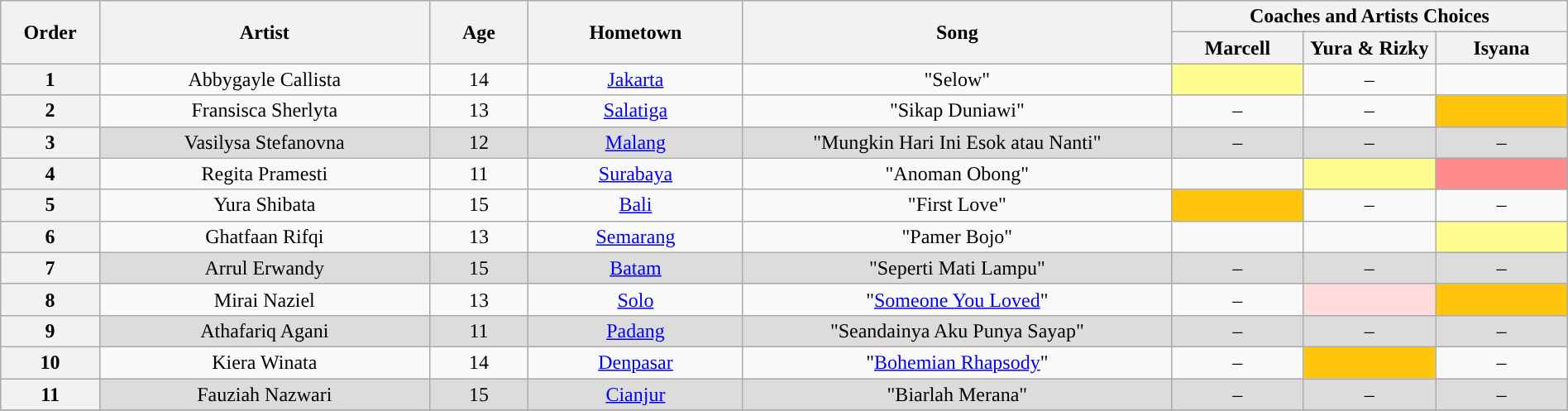<table class="wikitable" style="text-align:center; width:100%;">
<tr>
<th rowspan="2" scope="col" style="width:06%;">Order</th>
<th rowspan="2" scope="col" style="width:20%;">Artist</th>
<th rowspan="2" scope="col" style="width:06%;">Age</th>
<th rowspan="2" scope="col" style="width:13%;">Hometown</th>
<th rowspan="2" scope="col" style="width:26%;">Song</th>
<th colspan="3" scope="col" style="width:40%;">Coaches and Artists Choices</th>
</tr>
<tr>
<th style="width:08%;">Marcell</th>
<th style="width:08%;">Yura & Rizky</th>
<th style="width:08%;">Isyana</th>
</tr>
<tr>
<th>1</th>
<td>Abbygayle Callista</td>
<td>14</td>
<td><a href='#'>Jakarta</a></td>
<td>"Selow"</td>
<td style="background:#fdfc8f;"><strong></strong></td>
<td>–</td>
<td><strong></strong></td>
</tr>
<tr>
<th>2</th>
<td>Fransisca Sherlyta</td>
<td>13</td>
<td><a href='#'>Salatiga</a></td>
<td>"Sikap Duniawi"</td>
<td>–</td>
<td>–</td>
<td style="background:#ffc40c"><strong></strong></td>
</tr>
<tr style="background:#DCDCDC;">
<th>3</th>
<td>Vasilysa Stefanovna</td>
<td>12</td>
<td><a href='#'>Malang</a></td>
<td>"Mungkin Hari Ini Esok atau Nanti"</td>
<td>–</td>
<td>–</td>
<td>–</td>
</tr>
<tr>
<th>4</th>
<td>Regita Pramesti</td>
<td>11</td>
<td><a href='#'>Surabaya</a></td>
<td>"Anoman Obong"</td>
<td><strong></strong></td>
<td style="background:#fdfc8f;"><strong></strong></td>
<td bgcolor="#FF8C8C"> <strong></strong></td>
</tr>
<tr>
<th>5</th>
<td>Yura Shibata</td>
<td>15</td>
<td><a href='#'>Bali</a></td>
<td>"First Love"</td>
<td style="background:#ffc40c"><strong></strong></td>
<td>–</td>
<td>–</td>
</tr>
<tr>
<th>6</th>
<td>Ghatfaan Rifqi</td>
<td>13</td>
<td><a href='#'>Semarang</a></td>
<td>"Pamer Bojo"</td>
<td><strong></strong></td>
<td><strong></strong></td>
<td style="background:#fdfc8f;"><strong></strong></td>
</tr>
<tr style="background:#DCDCDC;">
<th>7</th>
<td>Arrul Erwandy</td>
<td>15</td>
<td><a href='#'>Batam</a></td>
<td>"Seperti Mati Lampu"</td>
<td>–</td>
<td>–</td>
<td>–</td>
</tr>
<tr>
<th>8</th>
<td>Mirai Naziel</td>
<td>13</td>
<td><a href='#'>Solo</a></td>
<td>"<a href='#'>Someone You Loved</a>"</td>
<td>–</td>
<td style="background:#ffdddd;"> <strong></strong></td>
<td style="background:#ffc40c"><strong></strong></td>
</tr>
<tr style="background:#DCDCDC;">
<th>9</th>
<td>Athafariq Agani</td>
<td>11</td>
<td><a href='#'>Padang</a></td>
<td>"Seandainya Aku Punya Sayap"</td>
<td>–</td>
<td>–</td>
<td>–</td>
</tr>
<tr>
<th>10</th>
<td>Kiera Winata</td>
<td>14</td>
<td><a href='#'>Denpasar</a></td>
<td>"<a href='#'>Bohemian Rhapsody</a>"</td>
<td>–</td>
<td style="background:#ffc40c"><strong></strong></td>
<td>–</td>
</tr>
<tr style="background:#DCDCDC;">
<th>11</th>
<td>Fauziah Nazwari</td>
<td>15</td>
<td><a href='#'>Cianjur</a></td>
<td>"Biarlah Merana"</td>
<td>–</td>
<td>–</td>
<td>–</td>
</tr>
<tr>
</tr>
</table>
